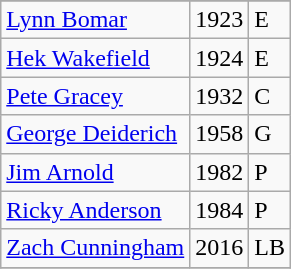<table class="wikitable">
<tr>
</tr>
<tr>
<td><a href='#'>Lynn Bomar</a></td>
<td>1923</td>
<td>E</td>
</tr>
<tr>
<td><a href='#'>Hek Wakefield</a></td>
<td>1924</td>
<td>E</td>
</tr>
<tr>
<td><a href='#'>Pete Gracey</a></td>
<td>1932</td>
<td>C</td>
</tr>
<tr>
<td><a href='#'>George Deiderich</a></td>
<td>1958</td>
<td>G</td>
</tr>
<tr>
<td><a href='#'>Jim Arnold</a></td>
<td>1982</td>
<td>P</td>
</tr>
<tr>
<td><a href='#'>Ricky Anderson</a></td>
<td>1984</td>
<td>P</td>
</tr>
<tr>
<td><a href='#'>Zach Cunningham</a></td>
<td>2016</td>
<td>LB</td>
</tr>
<tr>
</tr>
</table>
